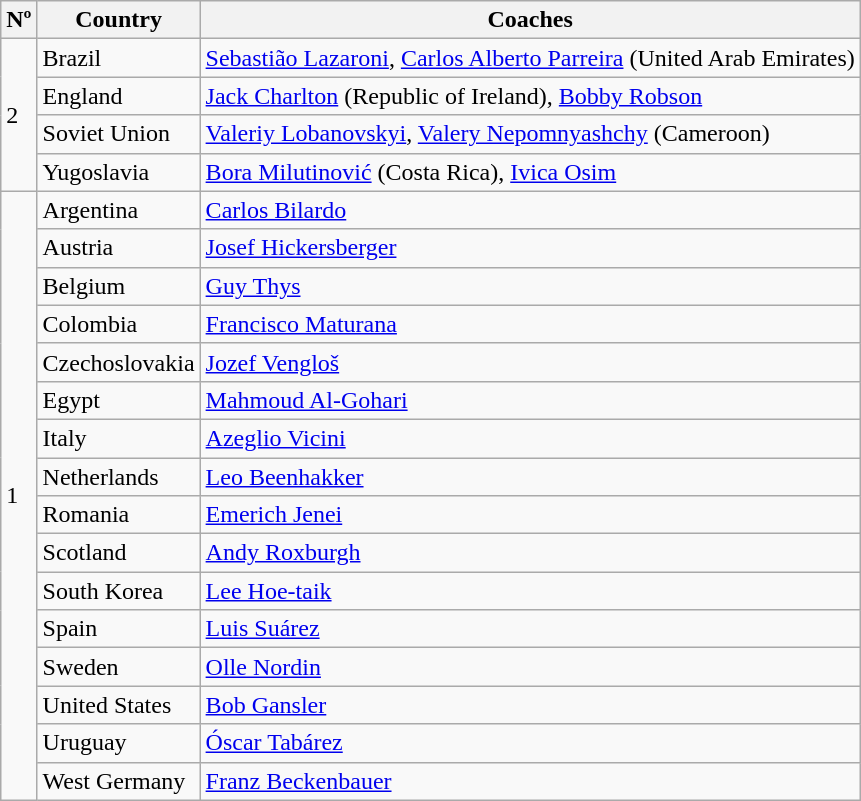<table class="wikitable">
<tr>
<th>Nº</th>
<th>Country</th>
<th>Coaches</th>
</tr>
<tr>
<td rowspan="4">2</td>
<td> Brazil</td>
<td><a href='#'>Sebastião Lazaroni</a>, <a href='#'>Carlos Alberto Parreira</a> (United Arab Emirates)</td>
</tr>
<tr>
<td> England</td>
<td><a href='#'>Jack Charlton</a> (Republic of Ireland), <a href='#'>Bobby Robson</a></td>
</tr>
<tr>
<td> Soviet Union</td>
<td><a href='#'>Valeriy Lobanovskyi</a>, <a href='#'>Valery Nepomnyashchy</a> (Cameroon)</td>
</tr>
<tr>
<td> Yugoslavia</td>
<td><a href='#'>Bora Milutinović</a> (Costa Rica), <a href='#'>Ivica Osim</a></td>
</tr>
<tr>
<td rowspan="16">1</td>
<td> Argentina</td>
<td><a href='#'>Carlos Bilardo</a></td>
</tr>
<tr>
<td> Austria</td>
<td><a href='#'>Josef Hickersberger</a></td>
</tr>
<tr>
<td> Belgium</td>
<td><a href='#'>Guy Thys</a></td>
</tr>
<tr>
<td> Colombia</td>
<td><a href='#'>Francisco Maturana</a></td>
</tr>
<tr>
<td> Czechoslovakia</td>
<td><a href='#'>Jozef Vengloš</a></td>
</tr>
<tr>
<td> Egypt</td>
<td><a href='#'>Mahmoud Al-Gohari</a></td>
</tr>
<tr>
<td> Italy</td>
<td><a href='#'>Azeglio Vicini</a></td>
</tr>
<tr>
<td> Netherlands</td>
<td><a href='#'>Leo Beenhakker</a></td>
</tr>
<tr>
<td> Romania</td>
<td><a href='#'>Emerich Jenei</a></td>
</tr>
<tr>
<td> Scotland</td>
<td><a href='#'>Andy Roxburgh</a></td>
</tr>
<tr>
<td> South Korea</td>
<td><a href='#'>Lee Hoe-taik</a></td>
</tr>
<tr>
<td> Spain</td>
<td><a href='#'>Luis Suárez</a></td>
</tr>
<tr>
<td> Sweden</td>
<td><a href='#'>Olle Nordin</a></td>
</tr>
<tr>
<td> United States</td>
<td><a href='#'>Bob Gansler</a></td>
</tr>
<tr>
<td> Uruguay</td>
<td><a href='#'>Óscar Tabárez</a></td>
</tr>
<tr>
<td> West Germany</td>
<td><a href='#'>Franz Beckenbauer</a></td>
</tr>
</table>
